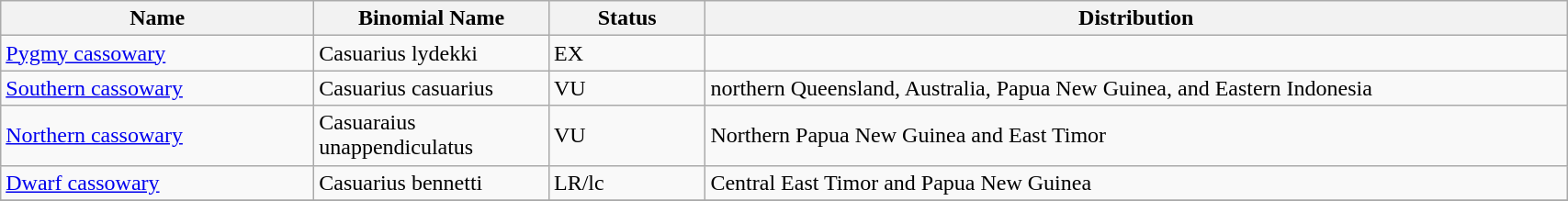<table class="wikitable" style="width:90%">
<tr>
<th style="width:20%">Name</th>
<th style="width:15%">Binomial Name</th>
<th style="width:10%">Status</th>
<th>Distribution</th>
</tr>
<tr>
<td><a href='#'>Pygmy cassowary</a></td>
<td>Casuarius lydekki</td>
<td>EX</td>
<td></td>
</tr>
<tr>
<td><a href='#'>Southern cassowary</a></td>
<td>Casuarius casuarius</td>
<td>VU</td>
<td>northern Queensland, Australia, Papua New Guinea, and Eastern Indonesia</td>
</tr>
<tr>
<td><a href='#'>Northern cassowary</a></td>
<td>Casuaraius unappendiculatus</td>
<td>VU</td>
<td>Northern Papua New Guinea and East Timor</td>
</tr>
<tr>
<td><a href='#'>Dwarf cassowary</a></td>
<td>Casuarius bennetti</td>
<td>LR/lc</td>
<td>Central East Timor and Papua New Guinea</td>
</tr>
<tr>
</tr>
</table>
